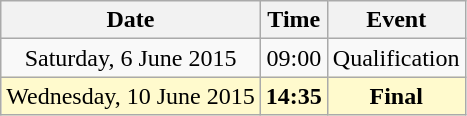<table class ="wikitable" style="text-align:center;">
<tr>
<th>Date</th>
<th>Time</th>
<th>Event</th>
</tr>
<tr>
<td>Saturday, 6 June 2015</td>
<td>09:00</td>
<td>Qualification</td>
</tr>
<tr style="background-color:lemonchiffon;">
<td>Wednesday, 10 June 2015</td>
<td><strong>14:35</strong></td>
<td><strong>Final</strong></td>
</tr>
</table>
